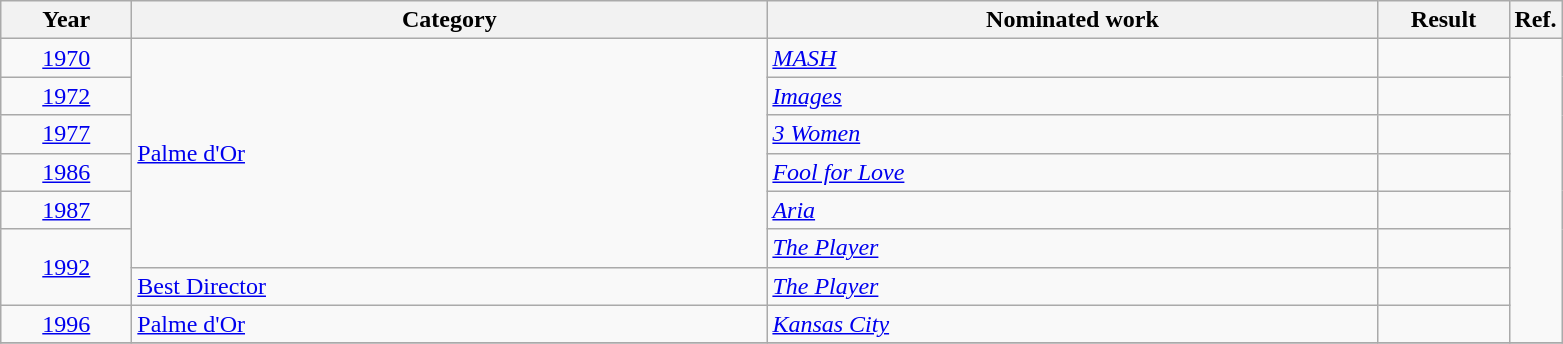<table class=wikitable>
<tr>
<th scope="col" style="width:5em;">Year</th>
<th scope="col" style="width:26em;">Category</th>
<th scope="col" style="width:25em;">Nominated work</th>
<th scope="col" style="width:5em;">Result</th>
<th>Ref.</th>
</tr>
<tr>
<td style="text-align:center;"><a href='#'>1970</a></td>
<td rowspan=6><a href='#'>Palme d'Or</a></td>
<td><em><a href='#'>MASH</a></em></td>
<td></td>
<td rowspan=8></td>
</tr>
<tr>
<td style="text-align:center;"><a href='#'>1972</a></td>
<td><em><a href='#'>Images</a></em></td>
<td></td>
</tr>
<tr>
<td style="text-align:center;"><a href='#'>1977</a></td>
<td><em><a href='#'>3 Women</a></em></td>
<td></td>
</tr>
<tr>
<td style="text-align:center;"><a href='#'>1986</a></td>
<td><em><a href='#'>Fool for Love</a></em></td>
<td></td>
</tr>
<tr>
<td style="text-align:center;"><a href='#'>1987</a></td>
<td><em><a href='#'>Aria</a> </em></td>
<td></td>
</tr>
<tr>
<td style="text-align:center;", rowspan=2><a href='#'>1992</a></td>
<td><em><a href='#'>The Player</a></em></td>
<td></td>
</tr>
<tr>
<td><a href='#'>Best Director</a></td>
<td><em><a href='#'>The Player</a></em></td>
<td></td>
</tr>
<tr>
<td style="text-align:center;"><a href='#'>1996</a></td>
<td><a href='#'>Palme d'Or</a></td>
<td><em><a href='#'>Kansas City</a></em></td>
<td></td>
</tr>
<tr>
</tr>
</table>
